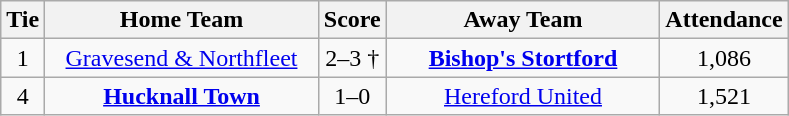<table class="wikitable" style="text-align:center;">
<tr>
<th width=20>Tie</th>
<th width=175>Home Team</th>
<th width=20>Score</th>
<th width=175>Away Team</th>
<th width=20>Attendance</th>
</tr>
<tr>
<td>1</td>
<td><a href='#'>Gravesend & Northfleet</a></td>
<td>2–3 †</td>
<td><strong><a href='#'>Bishop's Stortford</a></strong></td>
<td>1,086</td>
</tr>
<tr>
<td>4</td>
<td><strong><a href='#'>Hucknall Town</a></strong></td>
<td>1–0</td>
<td><a href='#'>Hereford United</a></td>
<td>1,521</td>
</tr>
</table>
